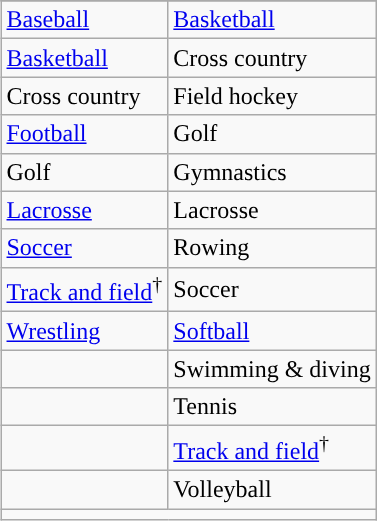<table class="wikitable" style="float:right; clear:right; margin:0 0 1em 1em;">
<tr>
</tr>
<tr>
<td><a href='#'>Baseball</a></td>
<td><a href='#'>Basketball</a></td>
</tr>
<tr>
<td><a href='#'>Basketball</a></td>
<td>Cross country</td>
</tr>
<tr>
<td>Cross country</td>
<td>Field hockey</td>
</tr>
<tr>
<td><a href='#'>Football</a></td>
<td>Golf</td>
</tr>
<tr>
<td>Golf</td>
<td>Gymnastics</td>
</tr>
<tr>
<td><a href='#'>Lacrosse</a></td>
<td>Lacrosse</td>
</tr>
<tr>
<td><a href='#'>Soccer</a></td>
<td>Rowing</td>
</tr>
<tr>
<td><a href='#'>Track and field</a><sup>†</sup></td>
<td>Soccer</td>
</tr>
<tr>
<td><a href='#'>Wrestling</a></td>
<td><a href='#'>Softball</a></td>
</tr>
<tr>
<td></td>
<td>Swimming & diving</td>
</tr>
<tr>
<td></td>
<td>Tennis</td>
</tr>
<tr>
<td></td>
<td><a href='#'>Track and field</a><sup>†</sup></td>
</tr>
<tr>
<td></td>
<td>Volleyball</td>
</tr>
<tr>
<td colspan="2"></td>
</tr>
</table>
